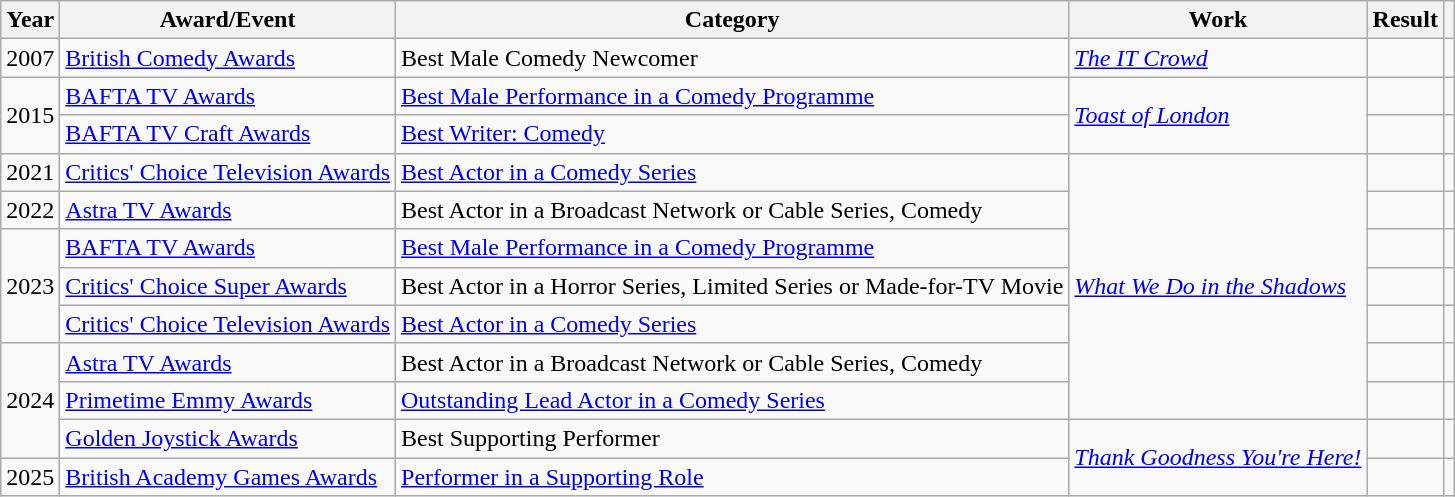<table class="wikitable sortable">
<tr>
<th>Year</th>
<th>Award/Event</th>
<th>Category</th>
<th>Work</th>
<th>Result</th>
<th></th>
</tr>
<tr>
<td>2007</td>
<td><a href='#'>British Comedy Awards</a></td>
<td>Best Male Comedy Newcomer</td>
<td><em><a href='#'>The IT Crowd</a></em></td>
<td></td>
<td></td>
</tr>
<tr>
<td rowspan="2">2015</td>
<td><a href='#'>BAFTA TV Awards</a></td>
<td><a href='#'>Best Male Performance in a Comedy Programme</a></td>
<td rowspan="2"><em><a href='#'>Toast of London</a></em></td>
<td></td>
<td></td>
</tr>
<tr>
<td><a href='#'>BAFTA TV Craft Awards</a></td>
<td><a href='#'>Best Writer: Comedy</a></td>
<td></td>
<td></td>
</tr>
<tr>
<td>2021</td>
<td><a href='#'>Critics' Choice Television Awards</a></td>
<td><a href='#'>Best Actor in a Comedy Series</a></td>
<td rowspan="7"><em><a href='#'>What We Do in the Shadows</a></em></td>
<td></td>
<td></td>
</tr>
<tr>
<td>2022</td>
<td><a href='#'>Astra TV Awards</a></td>
<td>Best Actor in a Broadcast Network or Cable Series, Comedy</td>
<td></td>
<td></td>
</tr>
<tr>
<td rowspan="3">2023</td>
<td><a href='#'>BAFTA TV Awards</a></td>
<td><a href='#'>Best Male Performance in a Comedy Programme</a></td>
<td></td>
<td></td>
</tr>
<tr>
<td><a href='#'>Critics' Choice Super Awards</a></td>
<td>Best Actor in a Horror Series, Limited Series or Made-for-TV Movie</td>
<td></td>
<td></td>
</tr>
<tr>
<td><a href='#'>Critics' Choice Television Awards</a></td>
<td><a href='#'>Best Actor in a Comedy Series</a></td>
<td></td>
<td></td>
</tr>
<tr>
<td rowspan="3">2024</td>
<td><a href='#'>Astra TV Awards</a></td>
<td>Best Actor in a Broadcast Network or Cable Series, Comedy</td>
<td></td>
<td></td>
</tr>
<tr>
<td><a href='#'>Primetime Emmy Awards</a></td>
<td><a href='#'>Outstanding Lead Actor in a Comedy Series</a></td>
<td></td>
<td></td>
</tr>
<tr>
<td><a href='#'>Golden Joystick Awards</a></td>
<td>Best Supporting Performer</td>
<td rowspan=2><em><a href='#'>Thank Goodness You're Here!</a></em></td>
<td></td>
<td></td>
</tr>
<tr>
<td>2025</td>
<td><a href='#'>British Academy Games Awards</a></td>
<td><a href='#'>Performer in a Supporting Role</a></td>
<td></td>
<td></td>
</tr>
</table>
